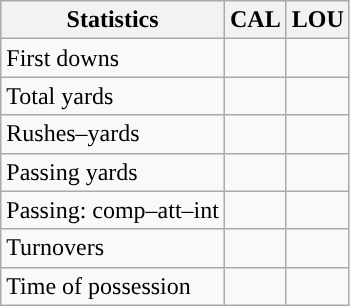<table class="wikitable" style="float:left">
<tr>
<th>Statistics</th>
<th>CAL</th>
<th>LOU</th>
</tr>
<tr>
<td>First downs</td>
<td></td>
<td></td>
</tr>
<tr>
<td>Total yards</td>
<td></td>
<td></td>
</tr>
<tr>
<td>Rushes–yards</td>
<td></td>
<td></td>
</tr>
<tr>
<td>Passing yards</td>
<td></td>
<td></td>
</tr>
<tr>
<td>Passing: comp–att–int</td>
<td></td>
<td></td>
</tr>
<tr>
<td>Turnovers</td>
<td></td>
<td></td>
</tr>
<tr>
<td>Time of possession</td>
<td></td>
<td></td>
</tr>
</table>
